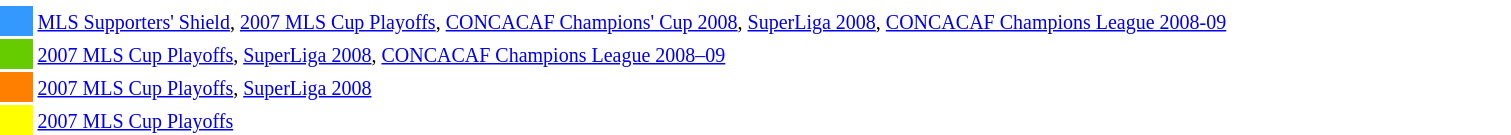<table width=80%>
<tr>
<td style="width: 20px;"></td>
<td bgcolor=#ffffff></td>
</tr>
<tr>
<td bgcolor=#3399FF></td>
<td bgcolor=#ffffff><small><a href='#'>MLS Supporters' Shield</a>, <a href='#'>2007 MLS Cup Playoffs</a>, <a href='#'>CONCACAF Champions' Cup 2008</a>, <a href='#'>SuperLiga 2008</a>, <a href='#'>CONCACAF Champions League 2008-09</a></small></td>
</tr>
<tr>
<td bgcolor=#66CC00></td>
<td bgcolor=#ffffff><small><a href='#'>2007 MLS Cup Playoffs</a>, <a href='#'>SuperLiga 2008</a>, <a href='#'>CONCACAF Champions League 2008–09</a></small></td>
</tr>
<tr>
<td bgcolor=#FF7F00></td>
<td bgcolor=#ffffff><small><a href='#'>2007 MLS Cup Playoffs</a>, <a href='#'>SuperLiga 2008</a></small></td>
</tr>
<tr>
<td bgcolor=#FFFF00></td>
<td bgcolor=#ffffff><small><a href='#'>2007 MLS Cup Playoffs</a></small></td>
</tr>
</table>
